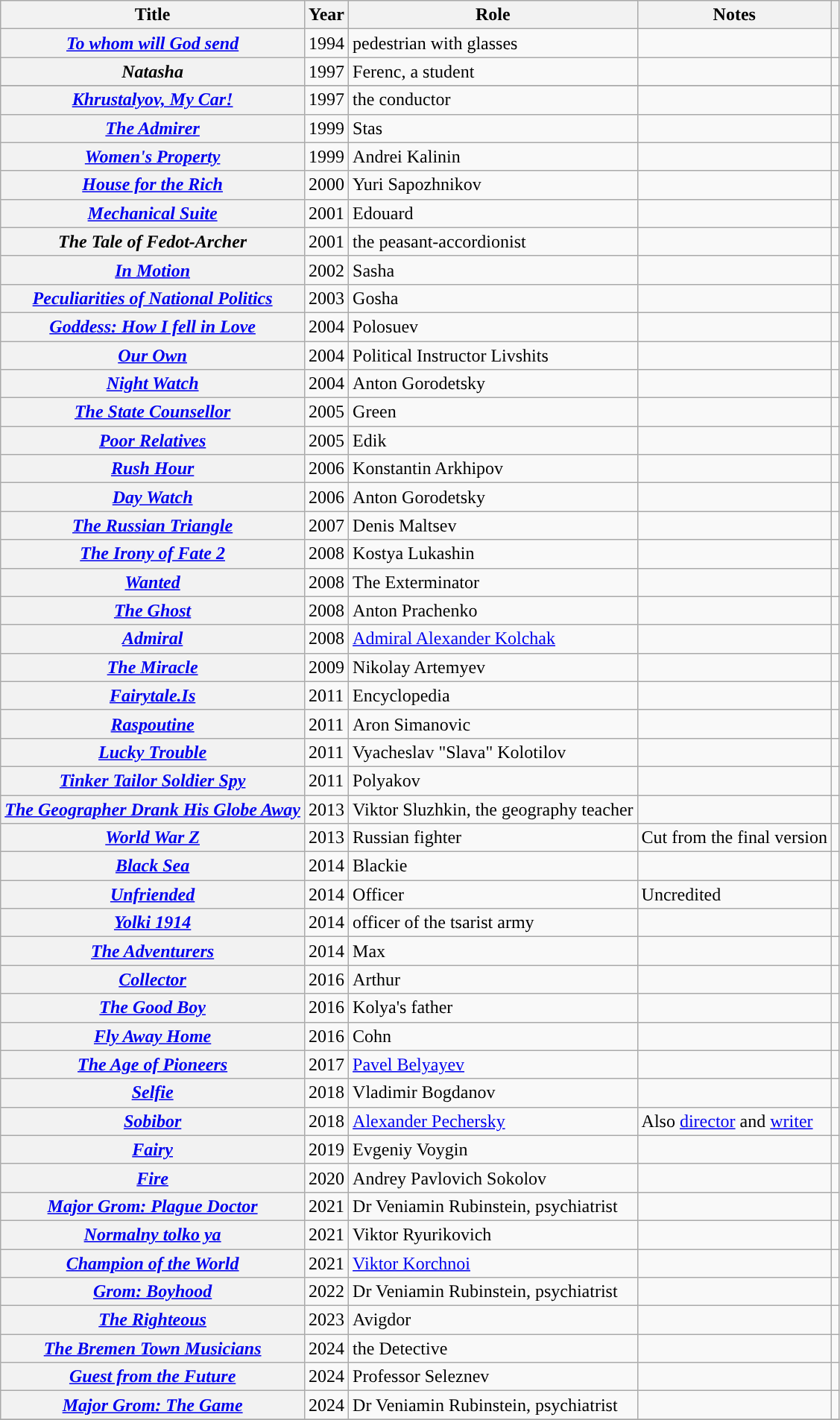<table class="wikitable sortable plainrowheaders">
<tr>
<th width=" scope="col">Title</th>
<th width=" scope="col">Year</th>
<th scope="col">Role</th>
<th width=" rowspan="2" scope="col" class="unsortable">Notes</th>
<th width=" rowspan="2" scope="col" class="unsortable"></th>
</tr>
<tr>
<th scope="row"><em><a href='#'>To whom will God send</a></em></th>
<td>1994</td>
<td>pedestrian with glasses</td>
<td></td>
<td align="center"></td>
</tr>
<tr>
<th scope="row"><em>Natasha</em></th>
<td>1997</td>
<td>Ferenc, a student</td>
<td></td>
<td align="center"></td>
</tr>
<tr>
</tr>
<tr>
<th scope="row"><em><a href='#'>Khrustalyov, My Car!</a></em></th>
<td>1997</td>
<td>the conductor</td>
<td></td>
<td align="center"></td>
</tr>
<tr>
<th scope="row"><em><a href='#'>The Admirer</a></em></th>
<td>1999</td>
<td>Stas</td>
<td></td>
<td align="center"></td>
</tr>
<tr>
<th scope="row"><em><a href='#'>Women's Property</a></em></th>
<td>1999</td>
<td>Andrei Kalinin</td>
<td></td>
<td align="center"></td>
</tr>
<tr>
<th scope="row"><em><a href='#'>House for the Rich</a></em></th>
<td>2000</td>
<td>Yuri Sapozhnikov</td>
<td></td>
<td align="center"></td>
</tr>
<tr>
<th scope="row"><em><a href='#'>Mechanical Suite</a></em></th>
<td>2001</td>
<td>Edouard</td>
<td></td>
<td align="center"></td>
</tr>
<tr>
<th scope="row"><em>The Tale of Fedot-Archer</em></th>
<td>2001</td>
<td>the peasant-accordionist</td>
<td></td>
<td align="center"></td>
</tr>
<tr>
<th scope="row"><em><a href='#'>In Motion</a></em></th>
<td>2002</td>
<td>Sasha</td>
<td></td>
<td align="center"></td>
</tr>
<tr>
<th scope="row"><em><a href='#'>Peculiarities of National Politics</a></em></th>
<td>2003</td>
<td>Gosha</td>
<td></td>
<td align="center"></td>
</tr>
<tr>
<th scope="row"><em><a href='#'>Goddess: How I fell in Love</a></em></th>
<td>2004</td>
<td>Polosuev</td>
<td></td>
<td align="center"></td>
</tr>
<tr>
<th scope="row"><em><a href='#'>Our Own</a></em></th>
<td>2004</td>
<td>Political Instructor Livshits</td>
<td></td>
<td align="center"></td>
</tr>
<tr>
<th scope="row"><em><a href='#'>Night Watch</a></em></th>
<td>2004</td>
<td>Anton Gorodetsky</td>
<td></td>
<td align="center"></td>
</tr>
<tr>
<th scope="row"><em><a href='#'>The State Counsellor</a></em></th>
<td>2005</td>
<td>Green</td>
<td></td>
<td align="center"></td>
</tr>
<tr>
<th scope="row"><em><a href='#'>Poor Relatives</a></em></th>
<td>2005</td>
<td>Edik</td>
<td></td>
<td align="center"></td>
</tr>
<tr>
<th scope="row"><em><a href='#'>Rush Hour</a></em></th>
<td>2006</td>
<td>Konstantin Arkhipov</td>
<td></td>
<td align="center"></td>
</tr>
<tr>
<th scope="row"><em><a href='#'>Day Watch</a></em></th>
<td>2006</td>
<td>Anton Gorodetsky</td>
<td></td>
<td align="center"></td>
</tr>
<tr>
<th scope="row"><em><a href='#'>The Russian Triangle</a></em></th>
<td>2007</td>
<td>Denis Maltsev</td>
<td></td>
<td align="center"></td>
</tr>
<tr>
<th scope="row"><em><a href='#'>The Irony of Fate 2</a></em></th>
<td>2008</td>
<td>Kostya Lukashin</td>
<td></td>
<td align="center"></td>
</tr>
<tr>
<th scope="row"><em><a href='#'>Wanted</a></em></th>
<td>2008</td>
<td>The Exterminator</td>
<td></td>
<td align="center"></td>
</tr>
<tr>
<th scope="row"><em><a href='#'>The Ghost</a></em></th>
<td>2008</td>
<td>Anton Prachenko</td>
<td></td>
<td align="center"></td>
</tr>
<tr>
<th scope="row"><em><a href='#'>Admiral</a></em></th>
<td>2008</td>
<td><a href='#'>Admiral Alexander Kolchak</a></td>
<td></td>
<td align="center"></td>
</tr>
<tr>
<th scope="row"><em><a href='#'>The Miracle</a></em></th>
<td>2009</td>
<td>Nikolay Artemyev</td>
<td></td>
<td align="center"></td>
</tr>
<tr>
<th scope="row"><em><a href='#'>Fairytale.Is</a></em></th>
<td>2011</td>
<td>Encyclopedia</td>
<td></td>
<td align="center"></td>
</tr>
<tr>
<th scope="row"><em><a href='#'>Raspoutine</a></em></th>
<td>2011</td>
<td>Aron Simanovic</td>
<td></td>
<td align="center"></td>
</tr>
<tr>
<th scope="row"><em><a href='#'>Lucky Trouble</a></em></th>
<td>2011</td>
<td>Vyacheslav "Slava" Kolotilov</td>
<td></td>
<td align="center"></td>
</tr>
<tr>
<th scope="row"><em><a href='#'>Tinker Tailor Soldier Spy</a></em></th>
<td>2011</td>
<td>Polyakov</td>
<td></td>
<td align="center"></td>
</tr>
<tr>
<th scope="row"><em><a href='#'>The Geographer Drank His Globe Away</a></em></th>
<td>2013</td>
<td>Viktor Sluzhkin, the geography teacher</td>
<td></td>
<td align="center"></td>
</tr>
<tr>
<th scope="row"><em><a href='#'>World War Z</a></em></th>
<td>2013</td>
<td>Russian fighter</td>
<td>Cut from the final version</td>
<td align="center"></td>
</tr>
<tr>
<th scope="row"><em><a href='#'>Black Sea</a></em></th>
<td>2014</td>
<td>Blackie</td>
<td></td>
<td align="center"></td>
</tr>
<tr>
<th scope="row"><em><a href='#'>Unfriended</a></em></th>
<td>2014</td>
<td>Officer</td>
<td>Uncredited</td>
<td align="center"></td>
</tr>
<tr>
<th scope="row"><em><a href='#'>Yolki 1914</a></em></th>
<td>2014</td>
<td>officer of the tsarist army</td>
<td></td>
<td align="center"></td>
</tr>
<tr>
<th scope="row"><em><a href='#'>The Adventurers</a></em></th>
<td>2014</td>
<td>Max</td>
<td></td>
<td align="center"></td>
</tr>
<tr>
<th scope="row"><em><a href='#'>Collector</a></em></th>
<td>2016</td>
<td>Arthur</td>
<td></td>
<td align="center"></td>
</tr>
<tr>
<th scope="row"><em><a href='#'>The Good Boy</a></em></th>
<td>2016</td>
<td>Kolya's father</td>
<td></td>
<td align="center"></td>
</tr>
<tr>
<th scope="row"><em><a href='#'>Fly Away Home</a></em></th>
<td>2016</td>
<td>Cohn</td>
<td></td>
<td align="center"></td>
</tr>
<tr>
<th scope="row"><em><a href='#'>The Age of Pioneers</a></em></th>
<td>2017</td>
<td><a href='#'>Pavel Belyayev</a></td>
<td></td>
<td align="center"></td>
</tr>
<tr>
<th scope="row"><em><a href='#'>Selfie</a></em></th>
<td>2018</td>
<td>Vladimir Bogdanov</td>
<td></td>
<td></td>
</tr>
<tr>
<th scope="row"><em><a href='#'>Sobibor</a></em></th>
<td>2018</td>
<td><a href='#'>Alexander Pechersky</a></td>
<td>Also <a href='#'>director</a> and <a href='#'>writer</a></td>
<td align="center"></td>
</tr>
<tr>
<th scope="row"><em><a href='#'>Fairy</a></em></th>
<td>2019</td>
<td>Evgeniy Voygin</td>
<td></td>
<td align="center"></td>
</tr>
<tr>
<th scope="row"><em><a href='#'>Fire</a></em></th>
<td>2020</td>
<td>Andrey Pavlovich Sokolov</td>
<td></td>
<td align="center"></td>
</tr>
<tr>
<th scope="row"><em><a href='#'>Major Grom: Plague Doctor</a></em></th>
<td>2021</td>
<td>Dr Veniamin Rubinstein, psychiatrist</td>
<td></td>
<td align="center"></td>
</tr>
<tr>
<th scope="row"><em><a href='#'>Normalny tolko ya</a></em></th>
<td>2021</td>
<td>Viktor Ryurikovich</td>
<td></td>
<td align="center"></td>
</tr>
<tr>
<th scope="row"><em><a href='#'>Champion of the World</a></em></th>
<td>2021</td>
<td><a href='#'>Viktor Korchnoi</a></td>
<td></td>
<td align="center"></td>
</tr>
<tr>
<th scope="row"><em><a href='#'>Grom: Boyhood</a></em></th>
<td>2022</td>
<td>Dr Veniamin Rubinstein, psychiatrist</td>
<td></td>
<td align="center"></td>
</tr>
<tr>
<th scope="row"><em><a href='#'>The Righteous</a></em></th>
<td>2023</td>
<td>Avigdor</td>
<td></td>
<td align="center"></td>
</tr>
<tr>
<th scope="row"><em><a href='#'>The Bremen Town Musicians</a></em></th>
<td>2024</td>
<td>the Detective</td>
<td></td>
<td align="center"></td>
</tr>
<tr>
<th scope="row"><em><a href='#'>Guest from the Future</a></em></th>
<td>2024</td>
<td>Professor Seleznev</td>
<td></td>
<td align="center"></td>
</tr>
<tr>
<th scope="row"><em><a href='#'>Major Grom: The Game</a></em></th>
<td>2024</td>
<td>Dr Veniamin Rubinstein, psychiatrist</td>
<td></td>
<td align="center"></td>
</tr>
<tr>
</tr>
</table>
